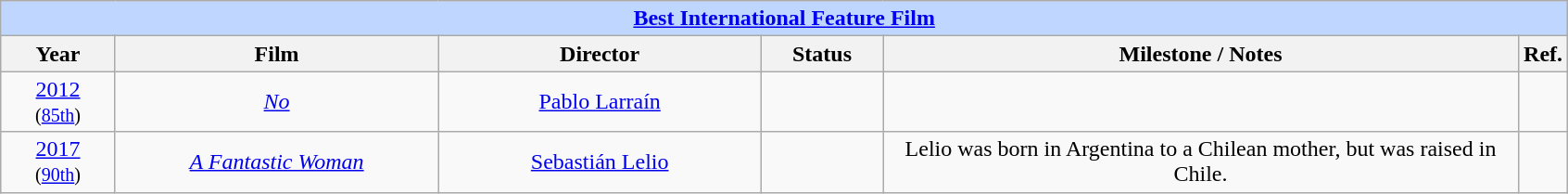<table class="wikitable" style="text-align: center">
<tr ---- bgcolor="#bfd7ff">
<td colspan=6 align=center><strong><a href='#'>Best International Feature Film</a></strong></td>
</tr>
<tr ---- bgcolor="#ebf5ff">
<th width="075">Year</th>
<th width="225">Film</th>
<th width="225">Director</th>
<th width="080">Status</th>
<th width="450">Milestone / Notes</th>
<th wodth="450">Ref.</th>
</tr>
<tr>
<td><a href='#'>2012</a><br><small>(<a href='#'>85th</a>)</small></td>
<td><em><a href='#'>No</a></em></td>
<td><a href='#'>Pablo Larraín</a></td>
<td></td>
<td></td>
<td></td>
</tr>
<tr>
<td><a href='#'>2017</a><br><small>(<a href='#'>90th</a>)</small></td>
<td><em><a href='#'>A Fantastic Woman</a></em></td>
<td><a href='#'>Sebastián Lelio</a></td>
<td></td>
<td>Lelio was born in Argentina to a Chilean mother, but was raised in Chile.</td>
<td></td>
</tr>
</table>
